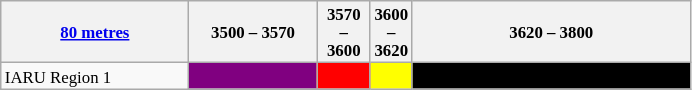<table class="wikitable" style="font-size:70%">
<tr>
<th width=120px><a href='#'>80 metres</a></th>
<th width= 80px>3500 – 3570</th>
<th width= 30px>3570 – 3600</th>
<th width= 20px>3600 – 3620</th>
<th width=180px>3620 – 3800</th>
</tr>
<tr>
<td>IARU Region 1</td>
<td style="background-color: purple"></td>
<td style="background-color: red"></td>
<td style="background-color: yellow"></td>
<td style="background-color: black"></td>
</tr>
</table>
